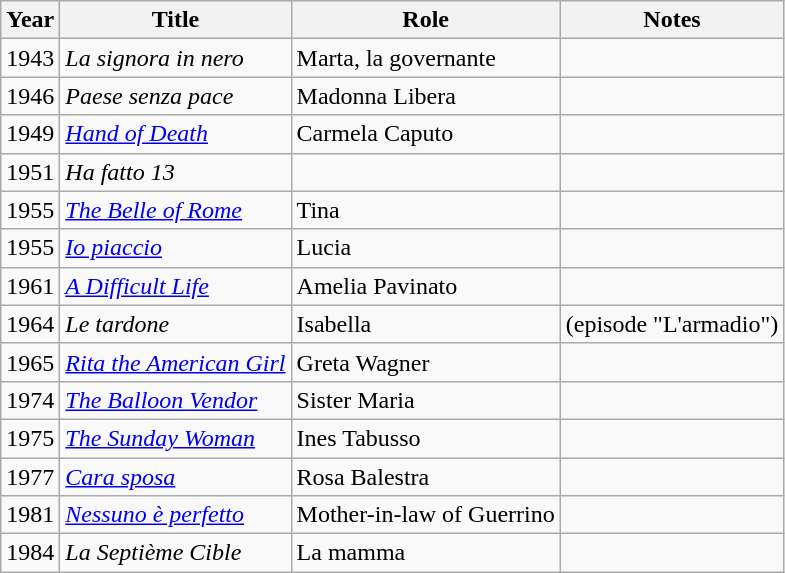<table class="wikitable">
<tr>
<th>Year</th>
<th>Title</th>
<th>Role</th>
<th>Notes</th>
</tr>
<tr>
<td>1943</td>
<td><em>La signora in nero</em></td>
<td>Marta, la governante</td>
<td></td>
</tr>
<tr>
<td>1946</td>
<td><em>Paese senza pace</em></td>
<td>Madonna Libera</td>
<td></td>
</tr>
<tr>
<td>1949</td>
<td><em><a href='#'>Hand of Death</a></em></td>
<td>Carmela Caputo</td>
<td></td>
</tr>
<tr>
<td>1951</td>
<td><em>Ha fatto 13</em></td>
<td></td>
<td></td>
</tr>
<tr>
<td>1955</td>
<td><em><a href='#'>The Belle of Rome</a></em></td>
<td>Tina</td>
<td></td>
</tr>
<tr>
<td>1955</td>
<td><em><a href='#'>Io piaccio</a></em></td>
<td>Lucia</td>
<td></td>
</tr>
<tr>
<td>1961</td>
<td><em><a href='#'>A Difficult Life</a></em></td>
<td>Amelia Pavinato</td>
<td></td>
</tr>
<tr>
<td>1964</td>
<td><em>Le tardone</em></td>
<td>Isabella</td>
<td>(episode "L'armadio")</td>
</tr>
<tr>
<td>1965</td>
<td><em><a href='#'>Rita the American Girl</a></em></td>
<td>Greta Wagner</td>
<td></td>
</tr>
<tr>
<td>1974</td>
<td><em><a href='#'>The Balloon Vendor</a></em></td>
<td>Sister Maria</td>
<td></td>
</tr>
<tr>
<td>1975</td>
<td><em><a href='#'>The Sunday Woman</a></em></td>
<td>Ines Tabusso</td>
<td></td>
</tr>
<tr>
<td>1977</td>
<td><em><a href='#'>Cara sposa</a></em></td>
<td>Rosa Balestra</td>
<td></td>
</tr>
<tr>
<td>1981</td>
<td><em><a href='#'>Nessuno è perfetto</a></em></td>
<td>Mother-in-law of Guerrino</td>
<td></td>
</tr>
<tr>
<td>1984</td>
<td><em>La Septième Cible</em></td>
<td>La mamma</td>
<td></td>
</tr>
</table>
